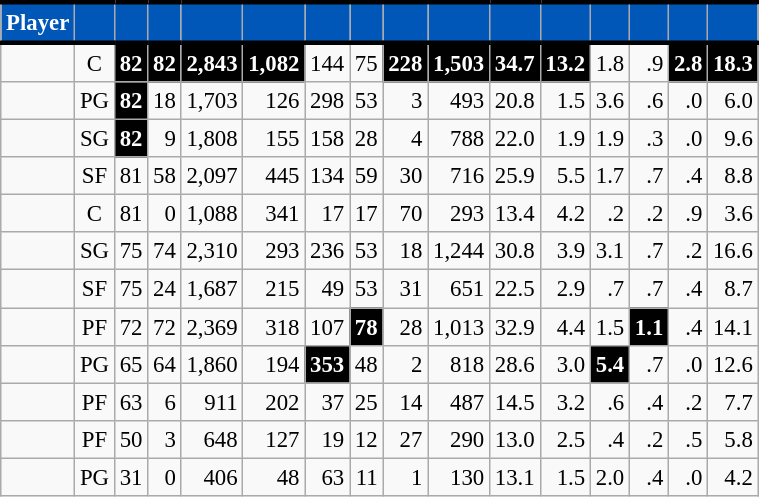<table class="wikitable sortable" style="font-size: 95%; text-align:right;">
<tr>
<th style="background:#0057B7; color:#FFFFFF; border-top:#010101 3px solid; border-bottom:#010101 3px solid;">Player</th>
<th style="background:#0057B7; color:#FFFFFF; border-top:#010101 3px solid; border-bottom:#010101 3px solid;"></th>
<th style="background:#0057B7; color:#FFFFFF; border-top:#010101 3px solid; border-bottom:#010101 3px solid;"></th>
<th style="background:#0057B7; color:#FFFFFF; border-top:#010101 3px solid; border-bottom:#010101 3px solid;"></th>
<th style="background:#0057B7; color:#FFFFFF; border-top:#010101 3px solid; border-bottom:#010101 3px solid;"></th>
<th style="background:#0057B7; color:#FFFFFF; border-top:#010101 3px solid; border-bottom:#010101 3px solid;"></th>
<th style="background:#0057B7; color:#FFFFFF; border-top:#010101 3px solid; border-bottom:#010101 3px solid;"></th>
<th style="background:#0057B7; color:#FFFFFF; border-top:#010101 3px solid; border-bottom:#010101 3px solid;"></th>
<th style="background:#0057B7; color:#FFFFFF; border-top:#010101 3px solid; border-bottom:#010101 3px solid;"></th>
<th style="background:#0057B7; color:#FFFFFF; border-top:#010101 3px solid; border-bottom:#010101 3px solid;"></th>
<th style="background:#0057B7; color:#FFFFFF; border-top:#010101 3px solid; border-bottom:#010101 3px solid;"></th>
<th style="background:#0057B7; color:#FFFFFF; border-top:#010101 3px solid; border-bottom:#010101 3px solid;"></th>
<th style="background:#0057B7; color:#FFFFFF; border-top:#010101 3px solid; border-bottom:#010101 3px solid;"></th>
<th style="background:#0057B7; color:#FFFFFF; border-top:#010101 3px solid; border-bottom:#010101 3px solid;"></th>
<th style="background:#0057B7; color:#FFFFFF; border-top:#010101 3px solid; border-bottom:#010101 3px solid;"></th>
<th style="background:#0057B7; color:#FFFFFF; border-top:#010101 3px solid; border-bottom:#010101 3px solid;"></th>
</tr>
<tr>
<td style="text-align:left;"></td>
<td style="text-align:center;">C</td>
<td style="background:#010101; color:#FFFFFF;"><strong>82</strong></td>
<td style="background:#010101; color:#FFFFFF;"><strong>82</strong></td>
<td style="background:#010101; color:#FFFFFF;"><strong>2,843</strong></td>
<td style="background:#010101; color:#FFFFFF;"><strong>1,082</strong></td>
<td>144</td>
<td>75</td>
<td style="background:#010101; color:#FFFFFF;"><strong>228</strong></td>
<td style="background:#010101; color:#FFFFFF;"><strong>1,503</strong></td>
<td style="background:#010101; color:#FFFFFF;"><strong>34.7</strong></td>
<td style="background:#010101; color:#FFFFFF;"><strong>13.2</strong></td>
<td>1.8</td>
<td>.9</td>
<td style="background:#010101; color:#FFFFFF;"><strong>2.8</strong></td>
<td style="background:#010101; color:#FFFFFF;"><strong>18.3</strong></td>
</tr>
<tr>
<td style="text-align:left;"></td>
<td style="text-align:center;">PG</td>
<td style="background:#010101; color:#FFFFFF;"><strong>82</strong></td>
<td>18</td>
<td>1,703</td>
<td>126</td>
<td>298</td>
<td>53</td>
<td>3</td>
<td>493</td>
<td>20.8</td>
<td>1.5</td>
<td>3.6</td>
<td>.6</td>
<td>.0</td>
<td>6.0</td>
</tr>
<tr>
<td style="text-align:left;"></td>
<td style="text-align:center;">SG</td>
<td style="background:#010101; color:#FFFFFF;"><strong>82</strong></td>
<td>9</td>
<td>1,808</td>
<td>155</td>
<td>158</td>
<td>28</td>
<td>4</td>
<td>788</td>
<td>22.0</td>
<td>1.9</td>
<td>1.9</td>
<td>.3</td>
<td>.0</td>
<td>9.6</td>
</tr>
<tr>
<td style="text-align:left;"></td>
<td style="text-align:center;">SF</td>
<td>81</td>
<td>58</td>
<td>2,097</td>
<td>445</td>
<td>134</td>
<td>59</td>
<td>30</td>
<td>716</td>
<td>25.9</td>
<td>5.5</td>
<td>1.7</td>
<td>.7</td>
<td>.4</td>
<td>8.8</td>
</tr>
<tr>
<td style="text-align:left;"></td>
<td style="text-align:center;">C</td>
<td>81</td>
<td>0</td>
<td>1,088</td>
<td>341</td>
<td>17</td>
<td>17</td>
<td>70</td>
<td>293</td>
<td>13.4</td>
<td>4.2</td>
<td>.2</td>
<td>.2</td>
<td>.9</td>
<td>3.6</td>
</tr>
<tr>
<td style="text-align:left;"></td>
<td style="text-align:center;">SG</td>
<td>75</td>
<td>74</td>
<td>2,310</td>
<td>293</td>
<td>236</td>
<td>53</td>
<td>18</td>
<td>1,244</td>
<td>30.8</td>
<td>3.9</td>
<td>3.1</td>
<td>.7</td>
<td>.2</td>
<td>16.6</td>
</tr>
<tr>
<td style="text-align:left;"></td>
<td style="text-align:center;">SF</td>
<td>75</td>
<td>24</td>
<td>1,687</td>
<td>215</td>
<td>49</td>
<td>53</td>
<td>31</td>
<td>651</td>
<td>22.5</td>
<td>2.9</td>
<td>.7</td>
<td>.7</td>
<td>.4</td>
<td>8.7</td>
</tr>
<tr>
<td style="text-align:left;"></td>
<td style="text-align:center;">PF</td>
<td>72</td>
<td>72</td>
<td>2,369</td>
<td>318</td>
<td>107</td>
<td style="background:#010101; color:#FFFFFF;"><strong>78</strong></td>
<td>28</td>
<td>1,013</td>
<td>32.9</td>
<td>4.4</td>
<td>1.5</td>
<td style="background:#010101; color:#FFFFFF;"><strong>1.1</strong></td>
<td>.4</td>
<td>14.1</td>
</tr>
<tr>
<td style="text-align:left;"></td>
<td style="text-align:center;">PG</td>
<td>65</td>
<td>64</td>
<td>1,860</td>
<td>194</td>
<td style="background:#010101; color:#FFFFFF;"><strong>353</strong></td>
<td>48</td>
<td>2</td>
<td>818</td>
<td>28.6</td>
<td>3.0</td>
<td style="background:#010101; color:#FFFFFF;"><strong>5.4</strong></td>
<td>.7</td>
<td>.0</td>
<td>12.6</td>
</tr>
<tr>
<td style="text-align:left;"></td>
<td style="text-align:center;">PF</td>
<td>63</td>
<td>6</td>
<td>911</td>
<td>202</td>
<td>37</td>
<td>25</td>
<td>14</td>
<td>487</td>
<td>14.5</td>
<td>3.2</td>
<td>.6</td>
<td>.4</td>
<td>.2</td>
<td>7.7</td>
</tr>
<tr>
<td style="text-align:left;"></td>
<td style="text-align:center;">PF</td>
<td>50</td>
<td>3</td>
<td>648</td>
<td>127</td>
<td>19</td>
<td>12</td>
<td>27</td>
<td>290</td>
<td>13.0</td>
<td>2.5</td>
<td>.4</td>
<td>.2</td>
<td>.5</td>
<td>5.8</td>
</tr>
<tr>
<td style="text-align:left;"></td>
<td style="text-align:center;">PG</td>
<td>31</td>
<td>0</td>
<td>406</td>
<td>48</td>
<td>63</td>
<td>11</td>
<td>1</td>
<td>130</td>
<td>13.1</td>
<td>1.5</td>
<td>2.0</td>
<td>.4</td>
<td>.0</td>
<td>4.2</td>
</tr>
</table>
